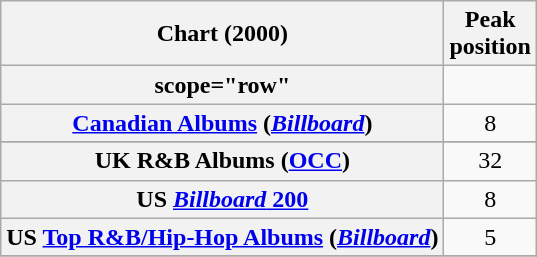<table class="wikitable sortable plainrowheaders">
<tr>
<th scope="col">Chart (2000)</th>
<th scope="col">Peak<br>position</th>
</tr>
<tr>
<th>scope="row" </th>
</tr>
<tr>
<th scope="row"><a href='#'>Canadian Albums</a> (<em><a href='#'>Billboard</a></em>)</th>
<td style="text-align:center;">8</td>
</tr>
<tr>
</tr>
<tr>
<th scope="row">UK R&B Albums (<a href='#'>OCC</a>)</th>
<td style="text-align:center;">32</td>
</tr>
<tr>
<th scope="row">US <a href='#'><em>Billboard</em> 200</a></th>
<td style="text-align:center;">8</td>
</tr>
<tr>
<th scope="row">US <a href='#'>Top R&B/Hip-Hop Albums</a> (<em><a href='#'>Billboard</a></em>)</th>
<td style="text-align:center;">5</td>
</tr>
<tr>
</tr>
</table>
